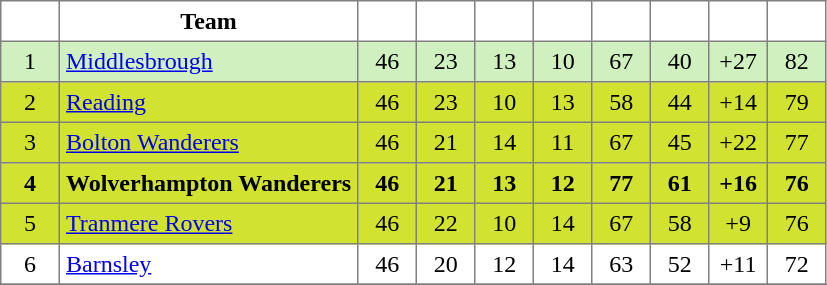<table class="toccolours" border="1" cellpadding="4" cellspacing="0" style="text-align:center; border-collapse: collapse; margin:0;">
<tr>
<th width=30></th>
<th>Team</th>
<th width="30"></th>
<th width="30"></th>
<th width="30"></th>
<th width="30"></th>
<th width="30"></th>
<th width="30"></th>
<th width="30"></th>
<th width="30"></th>
</tr>
<tr bgcolor="#D0F0C0">
<td>1</td>
<td align=left><a href='#'>Middlesbrough</a></td>
<td>46</td>
<td>23</td>
<td>13</td>
<td>10</td>
<td>67</td>
<td>40</td>
<td>+27</td>
<td>82</td>
</tr>
<tr bgcolor="#D1E231">
<td>2</td>
<td align=left><a href='#'>Reading</a></td>
<td>46</td>
<td>23</td>
<td>10</td>
<td>13</td>
<td>58</td>
<td>44</td>
<td>+14</td>
<td>79</td>
</tr>
<tr bgcolor="#D1E231">
<td>3</td>
<td align=left><a href='#'>Bolton Wanderers</a></td>
<td>46</td>
<td>21</td>
<td>14</td>
<td>11</td>
<td>67</td>
<td>45</td>
<td>+22</td>
<td>77</td>
</tr>
<tr bgcolor="#D1E231">
<td><strong>4</strong></td>
<td align=left><strong>Wolverhampton Wanderers</strong></td>
<td><strong>46</strong></td>
<td><strong>21</strong></td>
<td><strong>13</strong></td>
<td><strong>12</strong></td>
<td><strong>77</strong></td>
<td><strong>61</strong></td>
<td><strong>+16</strong></td>
<td><strong>76</strong></td>
</tr>
<tr bgcolor="#D1E231">
<td>5</td>
<td align=left><a href='#'>Tranmere Rovers</a></td>
<td>46</td>
<td>22</td>
<td>10</td>
<td>14</td>
<td>67</td>
<td>58</td>
<td>+9</td>
<td>76</td>
</tr>
<tr>
<td>6</td>
<td align=left><a href='#'>Barnsley</a></td>
<td>46</td>
<td>20</td>
<td>12</td>
<td>14</td>
<td>63</td>
<td>52</td>
<td>+11</td>
<td>72</td>
</tr>
<tr>
</tr>
</table>
